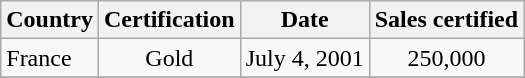<table class="wikitable sortable">
<tr>
<th bgcolor="#ebf5ff">Country</th>
<th bgcolor="#ebf5ff">Certification</th>
<th bgcolor="#ebf5ff">Date</th>
<th bgcolor="#ebf5ff">Sales certified</th>
</tr>
<tr>
<td>France</td>
<td align="center">Gold</td>
<td align="center">July 4, 2001</td>
<td align="center">250,000</td>
</tr>
<tr>
</tr>
</table>
